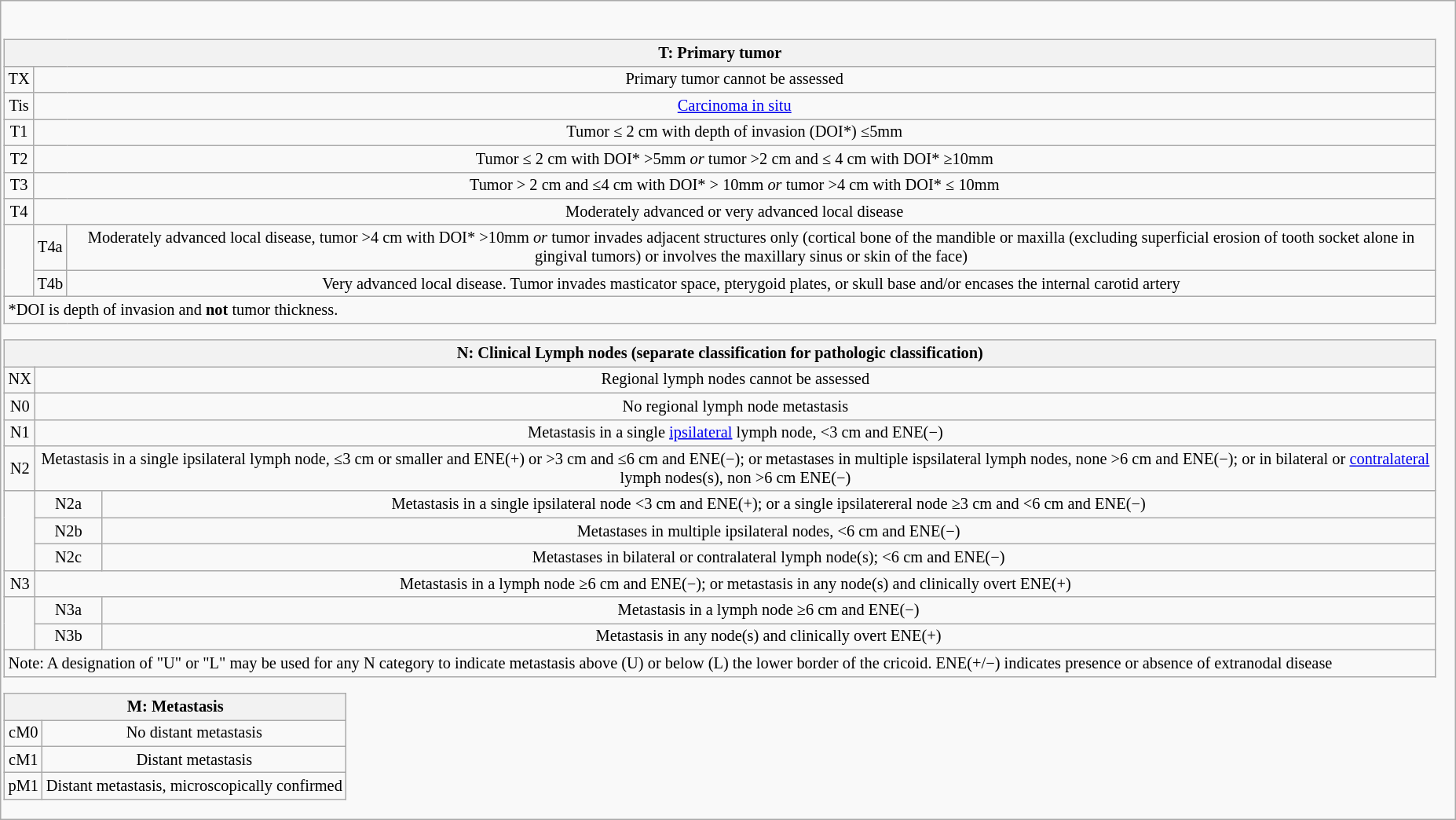<table class="wikitable mw-collapsible mw-collapsed" style="text-align:center;font-size:85%;margin-left:1em;">
<tr>
<td><div><br><table class="wikitable">
<tr>
<th colspan="3">T: Primary tumor</th>
</tr>
<tr>
<td>TX</td>
<td colspan="2">Primary tumor cannot be assessed</td>
</tr>
<tr>
<td>Tis</td>
<td colspan="2"><a href='#'>Carcinoma in situ</a></td>
</tr>
<tr>
<td>T1</td>
<td colspan="2">Tumor ≤ 2 cm with depth of invasion (DOI*) ≤5mm</td>
</tr>
<tr>
<td>T2</td>
<td colspan="2">Tumor ≤ 2 cm with DOI* >5mm <em>or</em> tumor >2 cm and ≤ 4 cm with DOI* ≥10mm</td>
</tr>
<tr>
<td>T3</td>
<td colspan="2">Tumor > 2 cm and ≤4 cm with DOI* > 10mm <em>or</em> tumor >4 cm with DOI* ≤ 10mm</td>
</tr>
<tr>
<td>T4</td>
<td colspan="2">Moderately advanced or very advanced local disease</td>
</tr>
<tr>
<td rowspan="2"></td>
<td>T4a</td>
<td>Moderately advanced local disease, tumor >4 cm with DOI* >10mm <em>or</em> tumor invades adjacent structures only (cortical bone of the mandible or maxilla (excluding superficial erosion of tooth socket alone in gingival tumors) or involves the maxillary sinus or skin of the face)</td>
</tr>
<tr>
<td>T4b</td>
<td>Very advanced local disease. Tumor invades masticator space, pterygoid plates, or skull base and/or encases the internal carotid artery</td>
</tr>
<tr>
<td colspan="3" style="text-align:left;">*DOI is depth of invasion and <strong>not</strong> tumor thickness.</td>
</tr>
</table>
</div>
<div><table class="wikitable">
<tr>
<th colspan="3">N: Clinical Lymph nodes (separate classification for pathologic classification)</th>
</tr>
<tr>
<td>NX</td>
<td colspan="2">Regional lymph nodes cannot be assessed</td>
</tr>
<tr>
<td>N0</td>
<td colspan="2">No regional lymph node metastasis</td>
</tr>
<tr>
<td>N1</td>
<td colspan="2">Metastasis in a single <a href='#'>ipsilateral</a> lymph node, <3 cm and ENE(−)</td>
</tr>
<tr>
<td>N2</td>
<td colspan="2">Metastasis in a single ipsilateral lymph node, ≤3 cm or smaller and ENE(+) or >3 cm and ≤6 cm and ENE(−); or metastases in multiple ispsilateral lymph nodes, none >6 cm and ENE(−); or in bilateral or <a href='#'>contralateral</a> lymph nodes(s), non >6 cm ENE(−)</td>
</tr>
<tr>
<td rowspan="3"></td>
<td>N2a</td>
<td>Metastasis in a single ipsilateral node <3 cm and ENE(+); or a single ipsilatereral node ≥3 cm and <6 cm and ENE(−)</td>
</tr>
<tr>
<td>N2b</td>
<td>Metastases in multiple ipsilateral nodes, <6 cm and ENE(−)</td>
</tr>
<tr>
<td>N2c</td>
<td>Metastases in bilateral or contralateral lymph node(s); <6 cm and ENE(−)</td>
</tr>
<tr>
<td>N3</td>
<td colspan="2">Metastasis in a lymph node ≥6 cm and ENE(−); or metastasis in any node(s) and clinically overt ENE(+)</td>
</tr>
<tr>
<td rowspan="2"></td>
<td>N3a</td>
<td>Metastasis in a lymph node ≥6 cm and ENE(−)</td>
</tr>
<tr>
<td>N3b</td>
<td>Metastasis in any node(s) and clinically overt ENE(+)</td>
</tr>
<tr>
<td colspan="3" style="text-align:left;">Note: A designation of "U" or "L" may be used for any N category to indicate metastasis above (U) or below (L) the lower border of the cricoid. ENE(+/−) indicates presence or absence of extranodal disease</td>
</tr>
</table>
</div>
<div><table class="wikitable">
<tr>
<th colspan="3">M: Metastasis</th>
</tr>
<tr>
<td>cM0</td>
<td colspan="2">No distant metastasis</td>
</tr>
<tr>
<td>cM1</td>
<td colspan="2">Distant metastasis</td>
</tr>
<tr>
<td>pM1</td>
<td colspan="2">Distant metastasis, microscopically confirmed</td>
</tr>
</table>
</div></td>
</tr>
</table>
